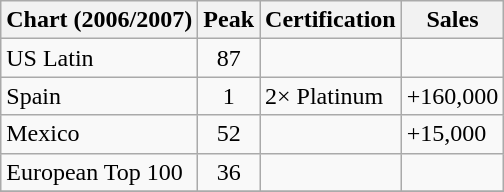<table class="wikitable">
<tr>
<th>Chart (2006/2007)</th>
<th>Peak</th>
<th>Certification</th>
<th>Sales</th>
</tr>
<tr>
<td>US Latin</td>
<td align="center">87</td>
<td></td>
<td></td>
</tr>
<tr>
<td>Spain</td>
<td align="center">1</td>
<td>2× Platinum</td>
<td>+160,000</td>
</tr>
<tr>
<td>Mexico</td>
<td align="center">52</td>
<td></td>
<td>+15,000</td>
</tr>
<tr>
<td>European Top 100</td>
<td align="center">36</td>
<td></td>
<td></td>
</tr>
<tr>
</tr>
</table>
